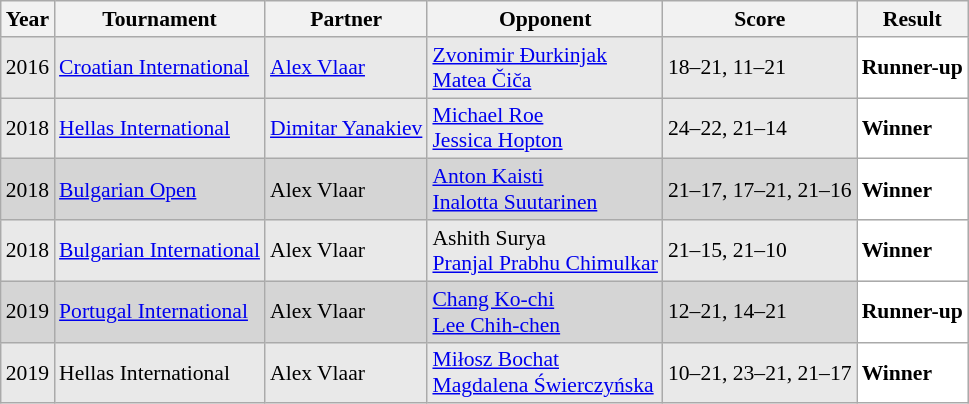<table class="sortable wikitable" style="font-size: 90%;">
<tr>
<th>Year</th>
<th>Tournament</th>
<th>Partner</th>
<th>Opponent</th>
<th>Score</th>
<th>Result</th>
</tr>
<tr style="background:#E9E9E9">
<td align="center">2016</td>
<td align="left"><a href='#'>Croatian International</a></td>
<td align="left"> <a href='#'>Alex Vlaar</a></td>
<td align="left"> <a href='#'>Zvonimir Đurkinjak</a> <br>  <a href='#'>Matea Čiča</a></td>
<td align="left">18–21, 11–21</td>
<td style="text-align:left; background:white"> <strong>Runner-up</strong></td>
</tr>
<tr style="background:#E9E9E9">
<td align="center">2018</td>
<td align="left"><a href='#'>Hellas International</a></td>
<td align="left"> <a href='#'>Dimitar Yanakiev</a></td>
<td align="left"> <a href='#'>Michael Roe</a> <br>  <a href='#'>Jessica Hopton</a></td>
<td align="left">24–22, 21–14</td>
<td style="text-align:left; background:white"> <strong>Winner</strong></td>
</tr>
<tr style="background:#D5D5D5">
<td align="center">2018</td>
<td align="left"><a href='#'>Bulgarian Open</a></td>
<td align="left"> Alex Vlaar</td>
<td align="left"> <a href='#'>Anton Kaisti</a> <br>  <a href='#'>Inalotta Suutarinen</a></td>
<td align="left">21–17, 17–21, 21–16</td>
<td style="text-align:left; background:white"> <strong>Winner</strong></td>
</tr>
<tr style="background:#E9E9E9">
<td align="center">2018</td>
<td align="left"><a href='#'>Bulgarian International</a></td>
<td align="left"> Alex Vlaar</td>
<td align="left"> Ashith Surya <br>  <a href='#'>Pranjal Prabhu Chimulkar</a></td>
<td align="left">21–15, 21–10</td>
<td style="text-align:left; background:white"> <strong>Winner</strong></td>
</tr>
<tr style="background:#D5D5D5">
<td align="center">2019</td>
<td align="left"><a href='#'>Portugal International</a></td>
<td align="left"> Alex Vlaar</td>
<td align="left"> <a href='#'>Chang Ko-chi</a> <br>  <a href='#'>Lee Chih-chen</a></td>
<td align="left">12–21, 14–21</td>
<td style="text-align:left; background:white"> <strong>Runner-up</strong></td>
</tr>
<tr style="background:#E9E9E9">
<td align="center">2019</td>
<td align="left">Hellas International</td>
<td align="left"> Alex Vlaar</td>
<td align="left"> <a href='#'>Miłosz Bochat</a> <br>  <a href='#'>Magdalena Świerczyńska</a></td>
<td align="left">10–21, 23–21, 21–17</td>
<td style="text-align:left; background:white"> <strong>Winner</strong></td>
</tr>
</table>
